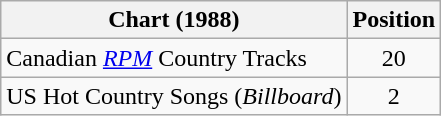<table class="wikitable">
<tr>
<th>Chart (1988)</th>
<th>Position</th>
</tr>
<tr>
<td align="left">Canadian <em><a href='#'>RPM</a></em> Country Tracks</td>
<td align="center">20</td>
</tr>
<tr>
<td>US Hot Country Songs (<em>Billboard</em>)</td>
<td align="center">2</td>
</tr>
</table>
